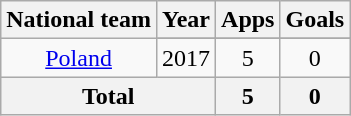<table class="wikitable" style="text-align:center">
<tr>
<th>National team</th>
<th>Year</th>
<th>Apps</th>
<th>Goals</th>
</tr>
<tr>
<td rowspan=2><a href='#'>Poland</a></td>
</tr>
<tr>
<td>2017</td>
<td>5</td>
<td>0</td>
</tr>
<tr>
<th colspan="2">Total</th>
<th>5</th>
<th>0</th>
</tr>
</table>
